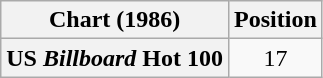<table class="wikitable plainrowheaders" style="text-align:center">
<tr>
<th>Chart (1986)</th>
<th>Position</th>
</tr>
<tr>
<th scope="row">US <em>Billboard</em> Hot 100</th>
<td>17</td>
</tr>
</table>
